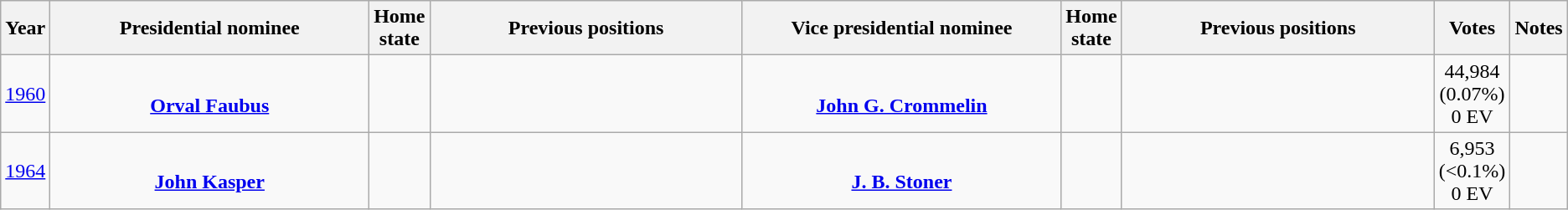<table class="wikitable" style="text-align:center">
<tr>
<th>Year</th>
<th width=300>Presidential nominee</th>
<th>Home state</th>
<th width=300>Previous positions</th>
<th width=300>Vice presidential nominee</th>
<th>Home state</th>
<th width=300>Previous positions</th>
<th>Votes</th>
<th>Notes</th>
</tr>
<tr>
<td><a href='#'>1960</a></td>
<td><br><strong><a href='#'>Orval Faubus</a></strong></td>
<td></td>
<td></td>
<td><br><strong><a href='#'>John G. Crommelin</a></strong></td>
<td></td>
<td></td>
<td>44,984 (0.07%)<br>0 EV</td>
<td></td>
</tr>
<tr>
<td><a href='#'>1964</a></td>
<td><br> <strong><a href='#'>John Kasper</a></strong></td>
<td></td>
<td></td>
<td><br><strong><a href='#'>J. B. Stoner</a></strong></td>
<td></td>
<td></td>
<td>6,953 (<0.1%)<br>0 EV</td>
<td></td>
</tr>
</table>
